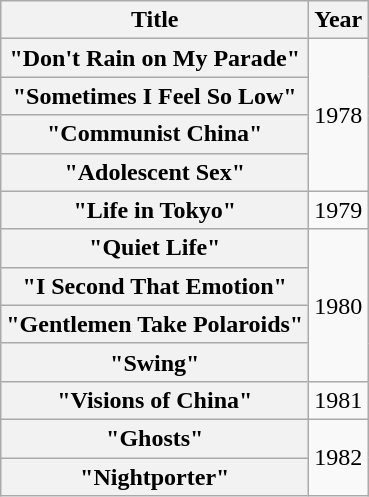<table class="wikitable plainrowheaders" style="text-align:center;">
<tr>
<th scope="col">Title</th>
<th scope="col">Year</th>
</tr>
<tr>
<th scope="row">"Don't Rain on My Parade"</th>
<td rowspan="4">1978</td>
</tr>
<tr>
<th scope="row">"Sometimes I Feel So Low"</th>
</tr>
<tr>
<th scope="row">"Communist China"</th>
</tr>
<tr>
<th scope="row">"Adolescent Sex"</th>
</tr>
<tr>
<th scope="row">"Life in Tokyo"</th>
<td>1979</td>
</tr>
<tr>
<th scope="row">"Quiet Life"</th>
<td rowspan="4">1980</td>
</tr>
<tr>
<th scope="row">"I Second That Emotion"</th>
</tr>
<tr>
<th scope="row">"Gentlemen Take Polaroids"</th>
</tr>
<tr>
<th scope="row">"Swing"</th>
</tr>
<tr>
<th scope="row">"Visions of China"</th>
<td>1981</td>
</tr>
<tr>
<th scope="row">"Ghosts"</th>
<td rowspan="2">1982</td>
</tr>
<tr>
<th scope="row">"Nightporter"</th>
</tr>
</table>
